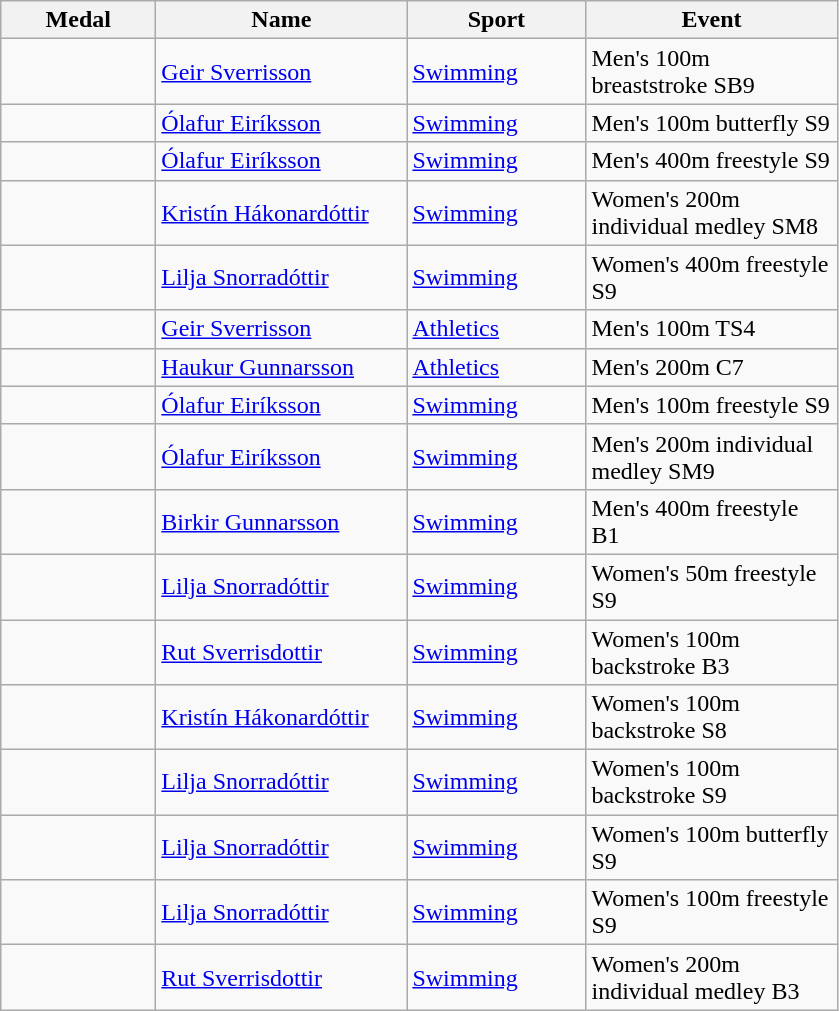<table class="wikitable">
<tr>
<th style="width:6em">Medal</th>
<th style="width:10em">Name</th>
<th style="width:7em">Sport</th>
<th style="width:10em">Event</th>
</tr>
<tr>
<td></td>
<td><a href='#'>Geir Sverrisson</a></td>
<td><a href='#'>Swimming</a></td>
<td>Men's 100m breaststroke SB9</td>
</tr>
<tr>
<td></td>
<td><a href='#'>Ólafur Eiríksson</a></td>
<td><a href='#'>Swimming</a></td>
<td>Men's 100m butterfly S9</td>
</tr>
<tr>
<td></td>
<td><a href='#'>Ólafur Eiríksson</a></td>
<td><a href='#'>Swimming</a></td>
<td>Men's 400m freestyle S9</td>
</tr>
<tr>
<td></td>
<td><a href='#'>Kristín Hákonardóttir</a></td>
<td><a href='#'>Swimming</a></td>
<td>Women's 200m individual medley SM8</td>
</tr>
<tr>
<td></td>
<td><a href='#'>Lilja Snorradóttir</a></td>
<td><a href='#'>Swimming</a></td>
<td>Women's 400m freestyle S9</td>
</tr>
<tr>
<td></td>
<td><a href='#'>Geir Sverrisson</a></td>
<td><a href='#'>Athletics</a></td>
<td>Men's 100m TS4</td>
</tr>
<tr>
<td></td>
<td><a href='#'>Haukur Gunnarsson</a></td>
<td><a href='#'>Athletics</a></td>
<td>Men's 200m C7</td>
</tr>
<tr>
<td></td>
<td><a href='#'>Ólafur Eiríksson</a></td>
<td><a href='#'>Swimming</a></td>
<td>Men's 100m freestyle S9</td>
</tr>
<tr>
<td></td>
<td><a href='#'>Ólafur Eiríksson</a></td>
<td><a href='#'>Swimming</a></td>
<td>Men's 200m individual medley SM9</td>
</tr>
<tr>
<td></td>
<td><a href='#'>Birkir Gunnarsson</a></td>
<td><a href='#'>Swimming</a></td>
<td>Men's 400m freestyle B1</td>
</tr>
<tr>
<td></td>
<td><a href='#'>Lilja Snorradóttir</a></td>
<td><a href='#'>Swimming</a></td>
<td>Women's 50m freestyle S9</td>
</tr>
<tr>
<td></td>
<td><a href='#'>Rut Sverrisdottir</a></td>
<td><a href='#'>Swimming</a></td>
<td>Women's 100m backstroke B3</td>
</tr>
<tr>
<td></td>
<td><a href='#'>Kristín Hákonardóttir</a></td>
<td><a href='#'>Swimming</a></td>
<td>Women's 100m backstroke S8</td>
</tr>
<tr>
<td></td>
<td><a href='#'>Lilja Snorradóttir</a></td>
<td><a href='#'>Swimming</a></td>
<td>Women's 100m backstroke S9</td>
</tr>
<tr>
<td></td>
<td><a href='#'>Lilja Snorradóttir</a></td>
<td><a href='#'>Swimming</a></td>
<td>Women's 100m butterfly S9</td>
</tr>
<tr>
<td></td>
<td><a href='#'>Lilja Snorradóttir</a></td>
<td><a href='#'>Swimming</a></td>
<td>Women's 100m freestyle S9</td>
</tr>
<tr>
<td></td>
<td><a href='#'>Rut Sverrisdottir</a></td>
<td><a href='#'>Swimming</a></td>
<td>Women's 200m individual medley B3</td>
</tr>
</table>
